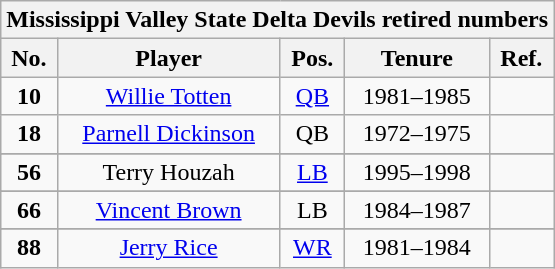<table class="wikitable" style="text-align:center">
<tr>
<th colspan=6 style =><strong>Mississippi Valley State Delta Devils retired numbers</strong></th>
</tr>
<tr>
<th style = >No.</th>
<th style = >Player</th>
<th style = >Pos.</th>
<th style = >Tenure</th>
<th style = >Ref.</th>
</tr>
<tr>
<td><strong>10</strong></td>
<td><a href='#'>Willie Totten</a></td>
<td><a href='#'>QB</a></td>
<td>1981–1985</td>
<td></td>
</tr>
<tr>
<td><strong>18</strong></td>
<td><a href='#'>Parnell Dickinson</a></td>
<td>QB</td>
<td>1972–1975</td>
<td></td>
</tr>
<tr>
</tr>
<tr>
<td><strong>56</strong></td>
<td>Terry Houzah</td>
<td><a href='#'>LB</a></td>
<td>1995–1998</td>
<td></td>
</tr>
<tr>
</tr>
<tr>
<td><strong>66</strong></td>
<td><a href='#'>Vincent Brown</a></td>
<td>LB</td>
<td>1984–1987</td>
<td></td>
</tr>
<tr>
</tr>
<tr>
<td><strong>88</strong></td>
<td><a href='#'>Jerry Rice</a></td>
<td><a href='#'>WR</a></td>
<td>1981–1984</td>
<td></td>
</tr>
</table>
